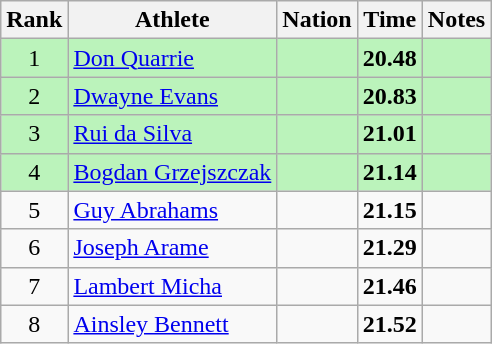<table class="wikitable sortable" style="text-align:center">
<tr>
<th>Rank</th>
<th>Athlete</th>
<th>Nation</th>
<th>Time</th>
<th>Notes</th>
</tr>
<tr style="background:#bbf3bb;">
<td>1</td>
<td align=left><a href='#'>Don Quarrie</a></td>
<td align=left></td>
<td><strong>20.48</strong></td>
<td></td>
</tr>
<tr style="background:#bbf3bb;">
<td>2</td>
<td align=left><a href='#'>Dwayne Evans</a></td>
<td align=left></td>
<td><strong>20.83</strong></td>
<td></td>
</tr>
<tr style="background:#bbf3bb;">
<td>3</td>
<td align=left><a href='#'>Rui da Silva</a></td>
<td align=left></td>
<td><strong>21.01</strong></td>
<td></td>
</tr>
<tr style="background:#bbf3bb;">
<td>4</td>
<td align=left><a href='#'>Bogdan Grzejszczak</a></td>
<td align=left></td>
<td><strong>21.14</strong></td>
<td></td>
</tr>
<tr>
<td>5</td>
<td align=left><a href='#'>Guy Abrahams</a></td>
<td align=left></td>
<td><strong>21.15</strong></td>
<td></td>
</tr>
<tr>
<td>6</td>
<td align=left><a href='#'>Joseph Arame</a></td>
<td align=left></td>
<td><strong>21.29</strong></td>
<td></td>
</tr>
<tr>
<td>7</td>
<td align=left><a href='#'>Lambert Micha</a></td>
<td align=left></td>
<td><strong>21.46</strong></td>
<td></td>
</tr>
<tr>
<td>8</td>
<td align=left><a href='#'>Ainsley Bennett</a></td>
<td align=left></td>
<td><strong>21.52</strong></td>
<td></td>
</tr>
</table>
